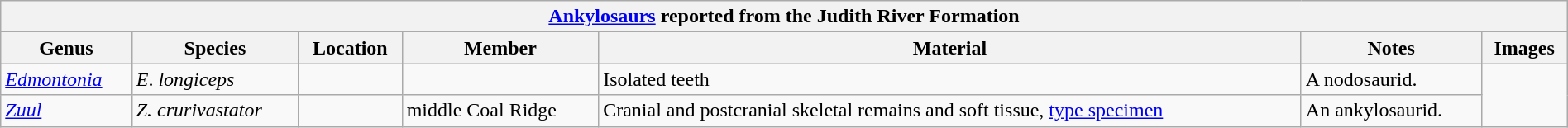<table class="wikitable" align="center" width="100%">
<tr>
<th colspan="8" align="center"><strong><a href='#'>Ankylosaurs</a> reported from the Judith River Formation</strong></th>
</tr>
<tr>
<th>Genus</th>
<th>Species</th>
<th>Location</th>
<th>Member</th>
<th>Material</th>
<th>Notes</th>
<th>Images</th>
</tr>
<tr>
<td><em><a href='#'>Edmontonia</a></em></td>
<td><em>E</em>. <em>longiceps</em></td>
<td></td>
<td></td>
<td>Isolated teeth</td>
<td>A nodosaurid.</td>
<td rowspan = 103><br></td>
</tr>
<tr>
<td><em><a href='#'>Zuul</a></em></td>
<td><em>Z. crurivastator</em></td>
<td></td>
<td>middle Coal Ridge</td>
<td>Cranial and postcranial skeletal remains and soft tissue, <a href='#'>type specimen</a></td>
<td>An ankylosaurid.</td>
</tr>
</table>
